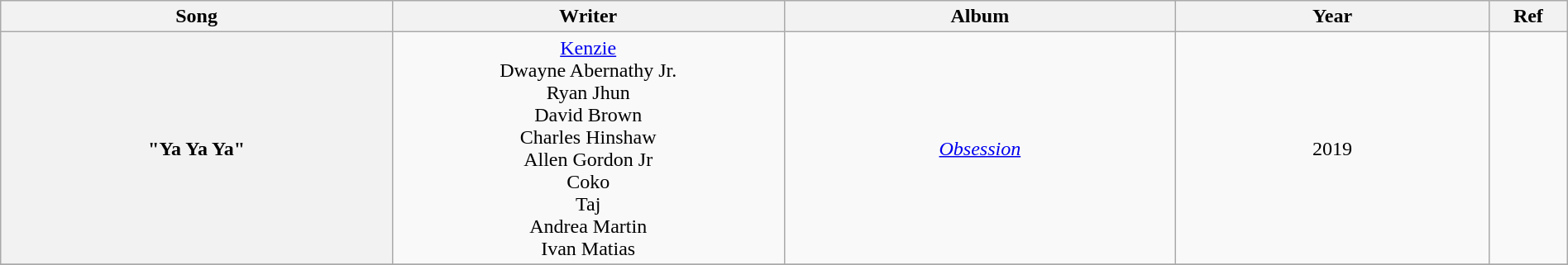<table class="wikitable" style="text-align:center; width:100%">
<tr>
<th style="width:25%">Song</th>
<th style="width:25%">Writer</th>
<th style="width:25%">Album</th>
<th style="width:20%">Year</th>
<th style="width:5%">Ref</th>
</tr>
<tr>
<th scope="row">"Ya Ya Ya"</th>
<td><a href='#'>Kenzie</a><br>Dwayne Abernathy Jr.<br>Ryan Jhun<br>David Brown<br>Charles Hinshaw<br>Allen Gordon Jr<br>Coko<br>Taj<br>Andrea Martin<br>Ivan Matias</td>
<td><em><a href='#'>Obsession</a></em></td>
<td>2019</td>
<td></td>
</tr>
<tr>
</tr>
</table>
